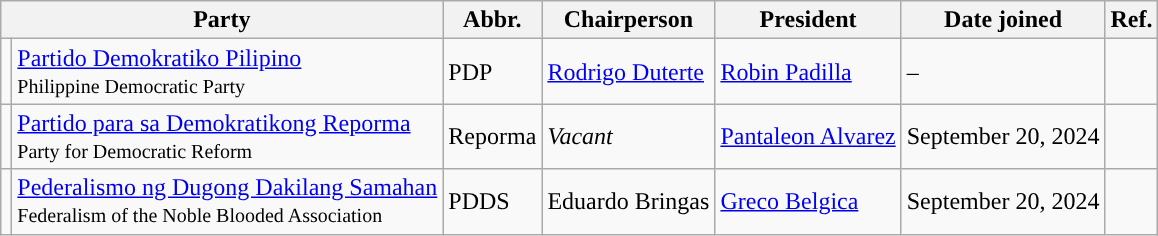<table class="wikitable">
<tr>
<th colspan="2">Party</th>
<th>Abbr.</th>
<th>Chairperson</th>
<th>President</th>
<th>Date joined</th>
<th>Ref.</th>
</tr>
<tr>
<td style="background:"></td>
<td><a href='#'>Partido Demokratiko Pilipino</a><br><small>Philippine Democratic Party</small></td>
<td>PDP</td>
<td><a href='#'>Rodrigo Duterte</a></td>
<td><a href='#'>Robin Padilla</a></td>
<td>–</td>
<td></td>
</tr>
<tr>
<td style="background:"></td>
<td><a href='#'>Partido para sa Demokratikong Reporma</a><br><small>Party for Democratic Reform</small></td>
<td>Reporma</td>
<td><em>Vacant</em></td>
<td><a href='#'>Pantaleon Alvarez</a></td>
<td>September 20, 2024</td>
<td></td>
</tr>
<tr>
<td style="background:"></td>
<td><a href='#'>Pederalismo ng Dugong Dakilang Samahan</a><br><small>Federalism of the Noble Blooded Association</small></td>
<td>PDDS</td>
<td>Eduardo Bringas</td>
<td><a href='#'>Greco Belgica</a></td>
<td>September 20, 2024</td>
<td></td>
</tr>
</table>
